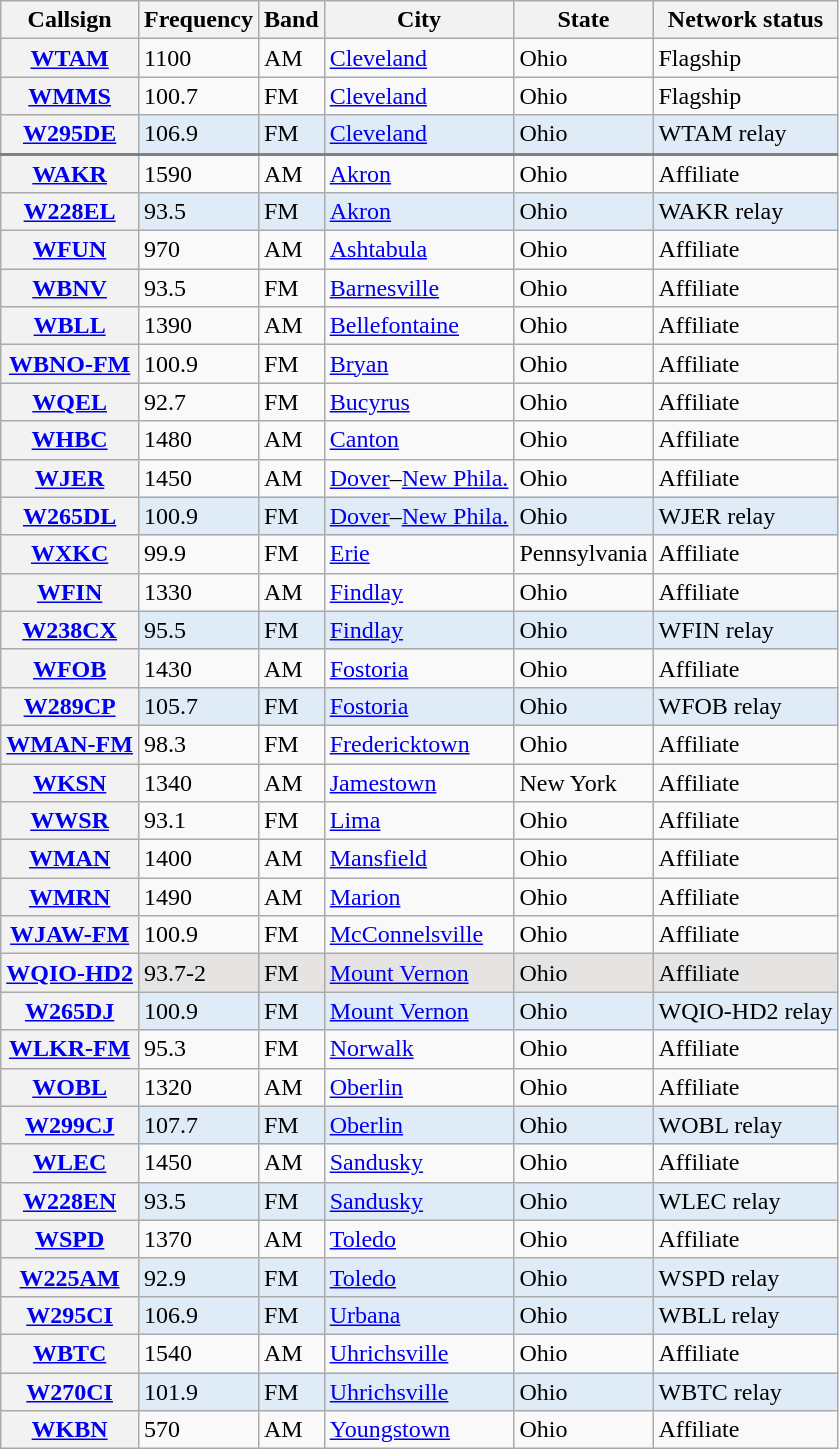<table class="wikitable sortable">
<tr>
<th scope = "col">Callsign</th>
<th scope = "col">Frequency</th>
<th scope = "col">Band</th>
<th scope = "col">City</th>
<th scope = "col">State</th>
<th scope = "col">Network status</th>
</tr>
<tr>
<th scope = "row"><a href='#'>WTAM</a></th>
<td data-sort-value=001100>1100</td>
<td>AM</td>
<td><a href='#'>Cleveland</a></td>
<td>Ohio</td>
<td>Flagship</td>
</tr>
<tr>
<th scope = "row"><a href='#'>WMMS</a></th>
<td data-sort-value=100700>100.7</td>
<td>FM</td>
<td><a href='#'>Cleveland</a></td>
<td>Ohio</td>
<td>Flagship</td>
</tr>
<tr style="background-color:#DFEBF6; border-bottom: 2px solid grey;">
<th scope = "row"><a href='#'>W295DE</a></th>
<td data-sort-value=106990>106.9</td>
<td>FM</td>
<td><a href='#'>Cleveland</a></td>
<td>Ohio</td>
<td>WTAM relay</td>
</tr>
<tr>
<th scope = "row"><a href='#'>WAKR</a></th>
<td data-sort-value=001590>1590</td>
<td>AM</td>
<td><a href='#'>Akron</a></td>
<td>Ohio</td>
<td>Affiliate</td>
</tr>
<tr style="background-color:#DFEBF6;">
<th scope = "row"><a href='#'>W228EL</a></th>
<td data-sort-value=093590>93.5</td>
<td>FM</td>
<td><a href='#'>Akron</a></td>
<td>Ohio</td>
<td>WAKR relay</td>
</tr>
<tr>
<th scope = "row"><a href='#'>WFUN</a></th>
<td data-sort-value=000970>970</td>
<td>AM</td>
<td><a href='#'>Ashtabula</a></td>
<td>Ohio</td>
<td>Affiliate</td>
</tr>
<tr>
<th scope = "row"><a href='#'>WBNV</a></th>
<td data-sort-value=093500>93.5</td>
<td>FM</td>
<td><a href='#'>Barnesville</a></td>
<td>Ohio</td>
<td>Affiliate</td>
</tr>
<tr>
<th scope = "row"><a href='#'>WBLL</a></th>
<td data-sort-value=001390>1390</td>
<td>AM</td>
<td><a href='#'>Bellefontaine</a></td>
<td>Ohio</td>
<td>Affiliate</td>
</tr>
<tr>
<th scope = "row"><a href='#'>WBNO-FM</a></th>
<td data-sort-value=100900>100.9</td>
<td>FM</td>
<td><a href='#'>Bryan</a></td>
<td>Ohio</td>
<td>Affiliate</td>
</tr>
<tr>
<th scope = "row"><a href='#'>WQEL</a></th>
<td data-sort-value=092700>92.7</td>
<td>FM</td>
<td><a href='#'>Bucyrus</a></td>
<td>Ohio</td>
<td>Affiliate</td>
</tr>
<tr>
<th scope = "row"><a href='#'>WHBC</a></th>
<td data-sort-value=001480>1480</td>
<td>AM</td>
<td><a href='#'>Canton</a></td>
<td>Ohio</td>
<td>Affiliate</td>
</tr>
<tr>
<th scope = "row"><a href='#'>WJER</a></th>
<td data-sort-value=001450>1450</td>
<td>AM</td>
<td><a href='#'>Dover</a>–<a href='#'>New Phila.</a></td>
<td>Ohio</td>
<td>Affiliate</td>
</tr>
<tr style="background-color:#DFEBF6;">
<th scope = "row"><a href='#'>W265DL</a></th>
<td data-sort-value=100990>100.9</td>
<td>FM</td>
<td><a href='#'>Dover</a>–<a href='#'>New Phila.</a></td>
<td>Ohio</td>
<td>WJER relay</td>
</tr>
<tr>
<th scope = "row"><a href='#'>WXKC</a></th>
<td data-sort-value=099900>99.9</td>
<td>FM</td>
<td><a href='#'>Erie</a></td>
<td>Pennsylvania</td>
<td>Affiliate</td>
</tr>
<tr>
<th scope = "row"><a href='#'>WFIN</a></th>
<td data-sort-value=001330>1330</td>
<td>AM</td>
<td><a href='#'>Findlay</a></td>
<td>Ohio</td>
<td>Affiliate</td>
</tr>
<tr style="background-color:#DFEBF6;">
<th scope = "row"><a href='#'>W238CX</a></th>
<td data-sort-value=095590>95.5</td>
<td>FM</td>
<td><a href='#'>Findlay</a></td>
<td>Ohio</td>
<td>WFIN relay</td>
</tr>
<tr>
<th scope = "row"><a href='#'>WFOB</a></th>
<td data-sort-value=001430>1430</td>
<td>AM</td>
<td><a href='#'>Fostoria</a></td>
<td>Ohio</td>
<td>Affiliate</td>
</tr>
<tr style="background-color:#DFEBF6;">
<th scope = "row"><a href='#'>W289CP</a></th>
<td data-sort-value=105790>105.7</td>
<td>FM</td>
<td><a href='#'>Fostoria</a></td>
<td>Ohio</td>
<td>WFOB relay</td>
</tr>
<tr>
<th scope = "row"><a href='#'>WMAN-FM</a></th>
<td data-sort-value=098300>98.3</td>
<td>FM</td>
<td><a href='#'>Fredericktown</a></td>
<td>Ohio</td>
<td>Affiliate</td>
</tr>
<tr>
<th scope = "row"><a href='#'>WKSN</a></th>
<td data-sort-value=001340>1340</td>
<td>AM</td>
<td><a href='#'>Jamestown</a></td>
<td>New York</td>
<td>Affiliate</td>
</tr>
<tr>
<th scope = "row"><a href='#'>WWSR</a></th>
<td data-sort-value=093100>93.1</td>
<td>FM</td>
<td><a href='#'>Lima</a></td>
<td>Ohio</td>
<td>Affiliate</td>
</tr>
<tr>
<th scope = "row"><a href='#'>WMAN</a></th>
<td data-sort-value=001400>1400</td>
<td>AM</td>
<td><a href='#'>Mansfield</a></td>
<td>Ohio</td>
<td>Affiliate</td>
</tr>
<tr>
<th scope = "row"><a href='#'>WMRN</a></th>
<td data-sort-value=001490>1490</td>
<td>AM</td>
<td><a href='#'>Marion</a></td>
<td>Ohio</td>
<td>Affiliate</td>
</tr>
<tr>
<th scope = "row"><a href='#'>WJAW-FM</a></th>
<td data-sort-value=100900>100.9</td>
<td>FM</td>
<td><a href='#'>McConnelsville</a></td>
<td>Ohio</td>
<td>Affiliate</td>
</tr>
<tr style="background-color:#e5e4e2;">
<th scope = "row"><a href='#'>WQIO-HD2</a></th>
<td data-sort-value=093720>93.7-2</td>
<td>FM</td>
<td><a href='#'>Mount Vernon</a></td>
<td>Ohio</td>
<td>Affiliate</td>
</tr>
<tr style="background-color:#DFEBF6;">
<th scope = "row"><a href='#'>W265DJ</a></th>
<td data-sort-value=100990>100.9</td>
<td>FM</td>
<td><a href='#'>Mount Vernon</a></td>
<td>Ohio</td>
<td>WQIO-HD2 relay</td>
</tr>
<tr>
<th scope = "row"><a href='#'>WLKR-FM</a></th>
<td data-sort-value=095300>95.3</td>
<td>FM</td>
<td><a href='#'>Norwalk</a></td>
<td>Ohio</td>
<td>Affiliate</td>
</tr>
<tr>
<th scope="row"><a href='#'>WOBL</a></th>
<td data-sort-value="001320">1320</td>
<td>AM</td>
<td><a href='#'>Oberlin</a></td>
<td>Ohio</td>
<td>Affiliate</td>
</tr>
<tr style="background-color:#DFEBF6;">
<th scope="row"><a href='#'>W299CJ</a></th>
<td data-sort-value="107790">107.7</td>
<td>FM</td>
<td><a href='#'>Oberlin</a></td>
<td>Ohio</td>
<td>WOBL relay</td>
</tr>
<tr>
<th scope = "row"><a href='#'>WLEC</a></th>
<td data-sort-value=001450>1450</td>
<td>AM</td>
<td><a href='#'>Sandusky</a></td>
<td>Ohio</td>
<td>Affiliate</td>
</tr>
<tr style="background-color:#DFEBF6;">
<th scope = "row"><a href='#'>W228EN</a></th>
<td data-sort-value=093590>93.5</td>
<td>FM</td>
<td><a href='#'>Sandusky</a></td>
<td>Ohio</td>
<td>WLEC relay</td>
</tr>
<tr>
<th scope = "row"><a href='#'>WSPD</a></th>
<td data-sort-value=001370>1370</td>
<td>AM</td>
<td><a href='#'>Toledo</a></td>
<td>Ohio</td>
<td>Affiliate</td>
</tr>
<tr style="background-color:#DFEBF6;">
<th scope = "row"><a href='#'>W225AM</a></th>
<td data-sort-value=092990>92.9</td>
<td>FM</td>
<td><a href='#'>Toledo</a></td>
<td>Ohio</td>
<td>WSPD relay</td>
</tr>
<tr style="background-color:#DFEBF6;">
<th scope = "row"><a href='#'>W295CI</a></th>
<td data-sort-value=106990>106.9</td>
<td>FM</td>
<td><a href='#'>Urbana</a></td>
<td>Ohio</td>
<td>WBLL relay</td>
</tr>
<tr>
<th scope = "row"><a href='#'>WBTC</a></th>
<td data-sort-value=001540>1540</td>
<td>AM</td>
<td><a href='#'>Uhrichsville</a></td>
<td>Ohio</td>
<td>Affiliate</td>
</tr>
<tr style="background-color:#DFEBF6;">
<th scope = "row"><a href='#'>W270CI</a></th>
<td data-sort-value=101990>101.9</td>
<td>FM</td>
<td><a href='#'>Uhrichsville</a></td>
<td>Ohio</td>
<td>WBTC relay</td>
</tr>
<tr>
<th scope = "row"><a href='#'>WKBN</a></th>
<td data-sort-value=000570>570</td>
<td>AM</td>
<td><a href='#'>Youngstown</a></td>
<td>Ohio</td>
<td>Affiliate</td>
</tr>
</table>
